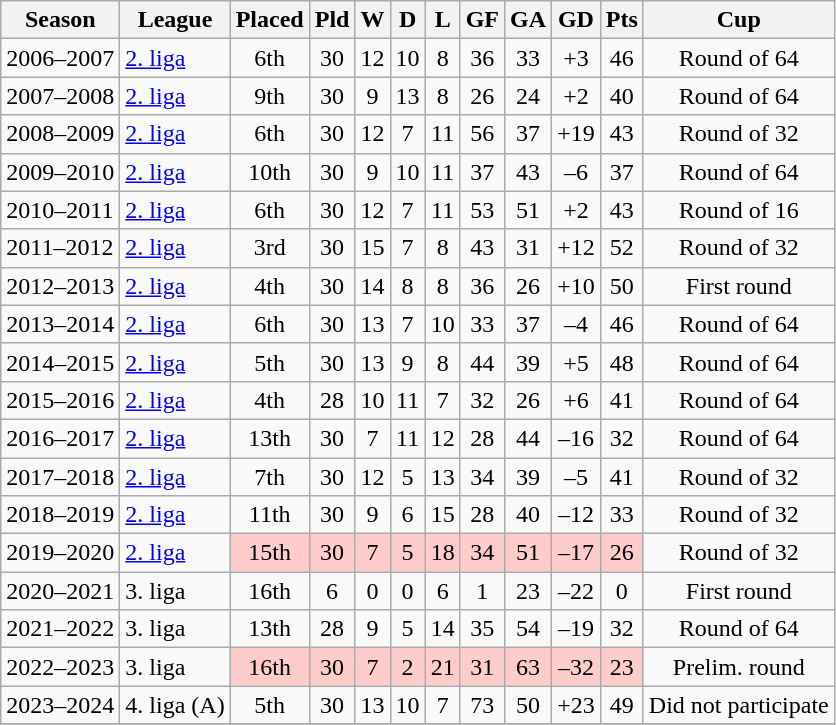<table class="wikitable sortable">
<tr>
<th>Season</th>
<th>League</th>
<th>Placed</th>
<th>Pld</th>
<th>W</th>
<th>D</th>
<th>L</th>
<th>GF</th>
<th>GA</th>
<th>GD</th>
<th>Pts</th>
<th>Cup</th>
</tr>
<tr>
<td>2006–2007</td>
<td><a href='#'>2. liga</a></td>
<td style="text-align:center">6th</td>
<td style="text-align:center">30</td>
<td style="text-align:center">12</td>
<td style="text-align:center">10</td>
<td style="text-align:center">8</td>
<td style="text-align:center">36</td>
<td style="text-align:center">33</td>
<td style="text-align:center">+3</td>
<td style="text-align:center">46</td>
<td style="text-align:center">Round of 64</td>
</tr>
<tr>
<td>2007–2008</td>
<td><a href='#'>2. liga</a></td>
<td style="text-align:center">9th</td>
<td style="text-align:center">30</td>
<td style="text-align:center">9</td>
<td style="text-align:center">13</td>
<td style="text-align:center">8</td>
<td style="text-align:center">26</td>
<td style="text-align:center">24</td>
<td style="text-align:center">+2</td>
<td style="text-align:center">40</td>
<td style="text-align:center">Round of 64</td>
</tr>
<tr>
<td>2008–2009</td>
<td><a href='#'>2. liga</a></td>
<td style="text-align:center">6th</td>
<td style="text-align:center">30</td>
<td style="text-align:center">12</td>
<td style="text-align:center">7</td>
<td style="text-align:center">11</td>
<td style="text-align:center">56</td>
<td style="text-align:center">37</td>
<td style="text-align:center">+19</td>
<td style="text-align:center">43</td>
<td style="text-align:center">Round of 32</td>
</tr>
<tr>
<td>2009–2010</td>
<td><a href='#'>2. liga</a></td>
<td style="text-align:center">10th</td>
<td style="text-align:center">30</td>
<td style="text-align:center">9</td>
<td style="text-align:center">10</td>
<td style="text-align:center">11</td>
<td style="text-align:center">37</td>
<td style="text-align:center">43</td>
<td style="text-align:center">–6</td>
<td style="text-align:center">37</td>
<td style="text-align:center">Round of 64</td>
</tr>
<tr>
<td>2010–2011</td>
<td><a href='#'>2. liga</a></td>
<td style="text-align:center">6th</td>
<td style="text-align:center">30</td>
<td style="text-align:center">12</td>
<td style="text-align:center">7</td>
<td style="text-align:center">11</td>
<td style="text-align:center">53</td>
<td style="text-align:center">51</td>
<td style="text-align:center">+2</td>
<td style="text-align:center">43</td>
<td style="text-align:center">Round of 16</td>
</tr>
<tr>
<td>2011–2012</td>
<td><a href='#'>2. liga</a></td>
<td style="text-align:center">3rd</td>
<td style="text-align:center">30</td>
<td style="text-align:center">15</td>
<td style="text-align:center">7</td>
<td style="text-align:center">8</td>
<td style="text-align:center">43</td>
<td style="text-align:center">31</td>
<td style="text-align:center">+12</td>
<td style="text-align:center">52</td>
<td style="text-align:center">Round of 32</td>
</tr>
<tr>
<td>2012–2013</td>
<td><a href='#'>2. liga</a></td>
<td style="text-align:center">4th</td>
<td style="text-align:center">30</td>
<td style="text-align:center">14</td>
<td style="text-align:center">8</td>
<td style="text-align:center">8</td>
<td style="text-align:center">36</td>
<td style="text-align:center">26</td>
<td style="text-align:center">+10</td>
<td style="text-align:center">50</td>
<td style="text-align:center">First round</td>
</tr>
<tr>
<td>2013–2014</td>
<td><a href='#'>2. liga</a></td>
<td style="text-align:center">6th</td>
<td style="text-align:center">30</td>
<td style="text-align:center">13</td>
<td style="text-align:center">7</td>
<td style="text-align:center">10</td>
<td style="text-align:center">33</td>
<td style="text-align:center">37</td>
<td style="text-align:center">–4</td>
<td style="text-align:center">46</td>
<td style="text-align:center">Round of 64</td>
</tr>
<tr>
<td>2014–2015</td>
<td><a href='#'>2. liga</a></td>
<td style="text-align:center">5th</td>
<td style="text-align:center">30</td>
<td style="text-align:center">13</td>
<td style="text-align:center">9</td>
<td style="text-align:center">8</td>
<td style="text-align:center">44</td>
<td style="text-align:center">39</td>
<td style="text-align:center">+5</td>
<td style="text-align:center">48</td>
<td style="text-align:center">Round of 64</td>
</tr>
<tr>
<td>2015–2016</td>
<td><a href='#'>2. liga</a></td>
<td style="text-align:center">4th</td>
<td style="text-align:center">28</td>
<td style="text-align:center">10</td>
<td style="text-align:center">11</td>
<td style="text-align:center">7</td>
<td style="text-align:center">32</td>
<td style="text-align:center">26</td>
<td style="text-align:center">+6</td>
<td style="text-align:center">41</td>
<td style="text-align:center">Round of 64</td>
</tr>
<tr>
<td>2016–2017</td>
<td><a href='#'>2. liga</a></td>
<td style="text-align:center">13th</td>
<td style="text-align:center">30</td>
<td style="text-align:center">7</td>
<td style="text-align:center">11</td>
<td style="text-align:center">12</td>
<td style="text-align:center">28</td>
<td style="text-align:center">44</td>
<td style="text-align:center">–16</td>
<td style="text-align:center">32</td>
<td style="text-align:center">Round of 64</td>
</tr>
<tr>
<td>2017–2018</td>
<td><a href='#'>2. liga</a></td>
<td style="text-align:center">7th</td>
<td style="text-align:center">30</td>
<td style="text-align:center">12</td>
<td style="text-align:center">5</td>
<td style="text-align:center">13</td>
<td style="text-align:center">34</td>
<td style="text-align:center">39</td>
<td style="text-align:center">–5</td>
<td style="text-align:center">41</td>
<td style="text-align:center">Round of 32</td>
</tr>
<tr>
<td>2018–2019</td>
<td><a href='#'>2. liga</a></td>
<td style="text-align:center">11th</td>
<td style="text-align:center">30</td>
<td style="text-align:center">9</td>
<td style="text-align:center">6</td>
<td style="text-align:center">15</td>
<td style="text-align:center">28</td>
<td style="text-align:center">40</td>
<td style="text-align:center">–12</td>
<td style="text-align:center">33</td>
<td style="text-align:center">Round of 32</td>
</tr>
<tr>
<td>2019–2020</td>
<td><a href='#'>2. liga</a></td>
<td style="background: #FFCCCC; text-align:center">15th</td>
<td style="background: #FFCCCC; text-align:center">30</td>
<td style="background: #FFCCCC; text-align:center">7</td>
<td style="background: #FFCCCC; text-align:center">5</td>
<td style="background: #FFCCCC; text-align:center">18</td>
<td style="background: #FFCCCC; text-align:center">34</td>
<td style="background: #FFCCCC; text-align:center">51</td>
<td style="background: #FFCCCC; text-align:center">–17</td>
<td style="background: #FFCCCC; text-align:center">26</td>
<td style="text-align:center">Round of 32</td>
</tr>
<tr>
<td>2020–2021</td>
<td>3. liga</td>
<td style="text-align:center">16th</td>
<td style="text-align:center">6</td>
<td style="text-align:center">0</td>
<td style="text-align:center">0</td>
<td style="text-align:center">6</td>
<td style="text-align:center">1</td>
<td style="text-align:center">23</td>
<td style="text-align:center">–22</td>
<td style="text-align:center">0</td>
<td style="text-align:center">First round</td>
</tr>
<tr>
<td>2021–2022</td>
<td>3. liga</td>
<td style="text-align:center">13th</td>
<td style="text-align:center">28</td>
<td style="text-align:center">9</td>
<td style="text-align:center">5</td>
<td style="text-align:center">14</td>
<td style="text-align:center">35</td>
<td style="text-align:center">54</td>
<td style="text-align:center">–19</td>
<td style="text-align:center">32</td>
<td style="text-align:center">Round of 64</td>
</tr>
<tr>
<td>2022–2023</td>
<td>3. liga</td>
<td style="background: #FFCCCC; text-align:center">16th</td>
<td style="background: #FFCCCC; text-align:center">30</td>
<td style="background: #FFCCCC; text-align:center">7</td>
<td style="background: #FFCCCC; text-align:center">2</td>
<td style="background: #FFCCCC; text-align:center">21</td>
<td style="background: #FFCCCC; text-align:center">31</td>
<td style="background: #FFCCCC; text-align:center">63</td>
<td style="background: #FFCCCC; text-align:center">–32</td>
<td style="background: #FFCCCC; text-align:center">23</td>
<td style="text-align:center">Prelim. round</td>
</tr>
<tr>
<td>2023–2024</td>
<td>4. liga (A)</td>
<td style="text-align:center">5th</td>
<td style="text-align:center">30</td>
<td style="text-align:center">13</td>
<td style="text-align:center">10</td>
<td style="text-align:center">7</td>
<td style="text-align:center">73</td>
<td style="text-align:center">50</td>
<td style="text-align:center">+23</td>
<td style="text-align:center">49</td>
<td style="text-align:center">Did not participate</td>
</tr>
<tr>
</tr>
</table>
